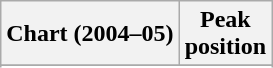<table class="wikitable sortable plainrowheaders" style="text-align:center">
<tr>
<th scope="col">Chart (2004–05)</th>
<th scope="col">Peak<br>position</th>
</tr>
<tr>
</tr>
<tr>
</tr>
</table>
